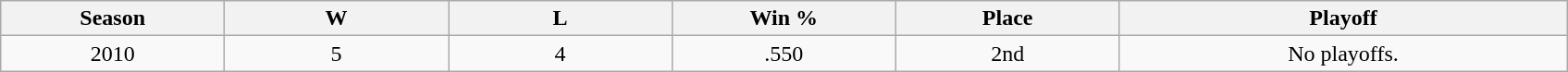<table class="wikitable">
<tr>
<th bgcolor="#DDDDFF" width="5%">Season</th>
<th bgcolor="#DDDDFF" width="5%">W</th>
<th bgcolor="#DDDDFF" width="5%">L</th>
<th bgcolor="#DDDDFF" width="5%">Win %</th>
<th bgcolor="#DDDDFF" width="5%">Place</th>
<th bgcolor="#DDDDFF" width="10%">Playoff</th>
</tr>
<tr align=center>
<td>2010</td>
<td>5</td>
<td>4</td>
<td>.550</td>
<td>2nd</td>
<td>No playoffs.</td>
</tr>
</table>
